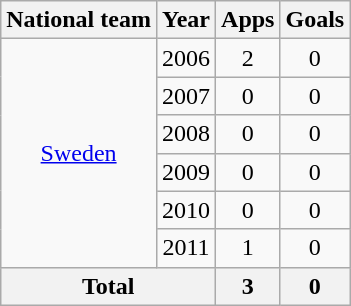<table class="wikitable" style="text-align:center">
<tr>
<th>National team</th>
<th>Year</th>
<th>Apps</th>
<th>Goals</th>
</tr>
<tr>
<td rowspan="6"><a href='#'>Sweden</a></td>
<td>2006</td>
<td>2</td>
<td>0</td>
</tr>
<tr>
<td>2007</td>
<td>0</td>
<td>0</td>
</tr>
<tr>
<td>2008</td>
<td>0</td>
<td>0</td>
</tr>
<tr>
<td>2009</td>
<td>0</td>
<td>0</td>
</tr>
<tr>
<td>2010</td>
<td>0</td>
<td>0</td>
</tr>
<tr>
<td>2011</td>
<td>1</td>
<td>0</td>
</tr>
<tr>
<th colspan="2">Total</th>
<th>3</th>
<th>0</th>
</tr>
</table>
